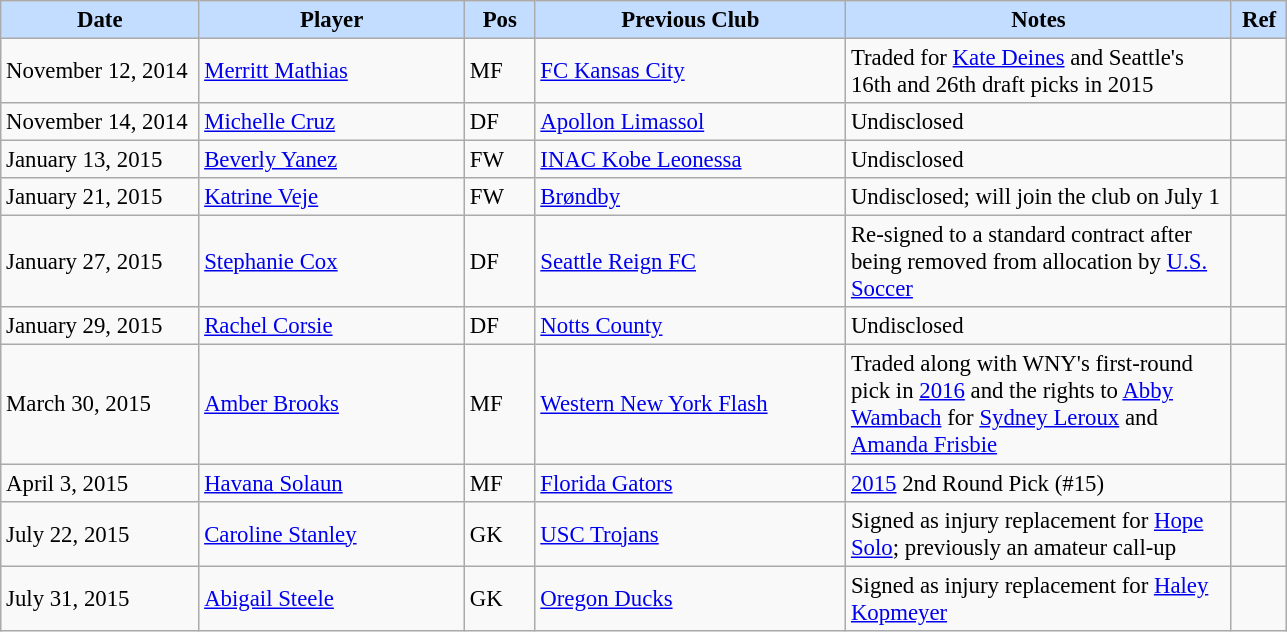<table class="wikitable" style="text-align:left; font-size:95%;">
<tr>
<th style="background:#c2ddff; width:125px;">Date</th>
<th style="background:#c2ddff; width:170px;">Player</th>
<th style="background:#c2ddff; width:40px;">Pos</th>
<th style="background:#c2ddff; width:200px;">Previous Club</th>
<th style="background:#c2ddff; width:250px;">Notes</th>
<th style="background:#c2ddff; width:30px;">Ref</th>
</tr>
<tr>
<td>November 12, 2014</td>
<td> <a href='#'>Merritt Mathias</a></td>
<td>MF</td>
<td> <a href='#'>FC Kansas City</a></td>
<td>Traded for <a href='#'>Kate Deines</a> and Seattle's 16th and 26th draft picks in 2015</td>
<td></td>
</tr>
<tr>
<td>November 14, 2014</td>
<td> <a href='#'>Michelle Cruz</a></td>
<td>DF</td>
<td> <a href='#'>Apollon Limassol</a></td>
<td>Undisclosed</td>
<td></td>
</tr>
<tr>
<td>January 13, 2015</td>
<td> <a href='#'>Beverly Yanez</a></td>
<td>FW</td>
<td> <a href='#'>INAC Kobe Leonessa</a></td>
<td>Undisclosed</td>
<td></td>
</tr>
<tr>
<td>January 21, 2015</td>
<td> <a href='#'>Katrine Veje</a></td>
<td>FW</td>
<td> <a href='#'>Brøndby</a></td>
<td>Undisclosed; will join the club on July 1</td>
<td></td>
</tr>
<tr>
<td>January 27, 2015</td>
<td> <a href='#'>Stephanie Cox</a></td>
<td>DF</td>
<td> <a href='#'>Seattle Reign FC</a></td>
<td>Re-signed to a standard contract after being removed from allocation by <a href='#'>U.S. Soccer</a></td>
<td></td>
</tr>
<tr>
<td>January 29, 2015</td>
<td> <a href='#'>Rachel Corsie</a></td>
<td>DF</td>
<td> <a href='#'>Notts County</a></td>
<td>Undisclosed</td>
<td></td>
</tr>
<tr>
<td>March 30, 2015</td>
<td> <a href='#'>Amber Brooks</a></td>
<td>MF</td>
<td> <a href='#'>Western New York Flash</a></td>
<td>Traded along with WNY's first-round pick in <a href='#'>2016</a> and the rights to <a href='#'>Abby Wambach</a> for <a href='#'>Sydney Leroux</a> and <a href='#'>Amanda Frisbie</a></td>
<td></td>
</tr>
<tr>
<td>April 3, 2015</td>
<td> <a href='#'>Havana Solaun</a></td>
<td>MF</td>
<td> <a href='#'>Florida Gators</a></td>
<td><a href='#'>2015</a> 2nd Round Pick (#15)</td>
<td></td>
</tr>
<tr>
<td>July 22, 2015</td>
<td> <a href='#'>Caroline Stanley</a></td>
<td>GK</td>
<td> <a href='#'>USC Trojans</a></td>
<td>Signed as injury replacement for <a href='#'>Hope Solo</a>; previously an amateur call-up</td>
<td></td>
</tr>
<tr>
<td>July 31, 2015</td>
<td> <a href='#'>Abigail Steele</a></td>
<td>GK</td>
<td> <a href='#'>Oregon Ducks</a></td>
<td>Signed as injury replacement for <a href='#'>Haley Kopmeyer</a></td>
<td></td>
</tr>
</table>
